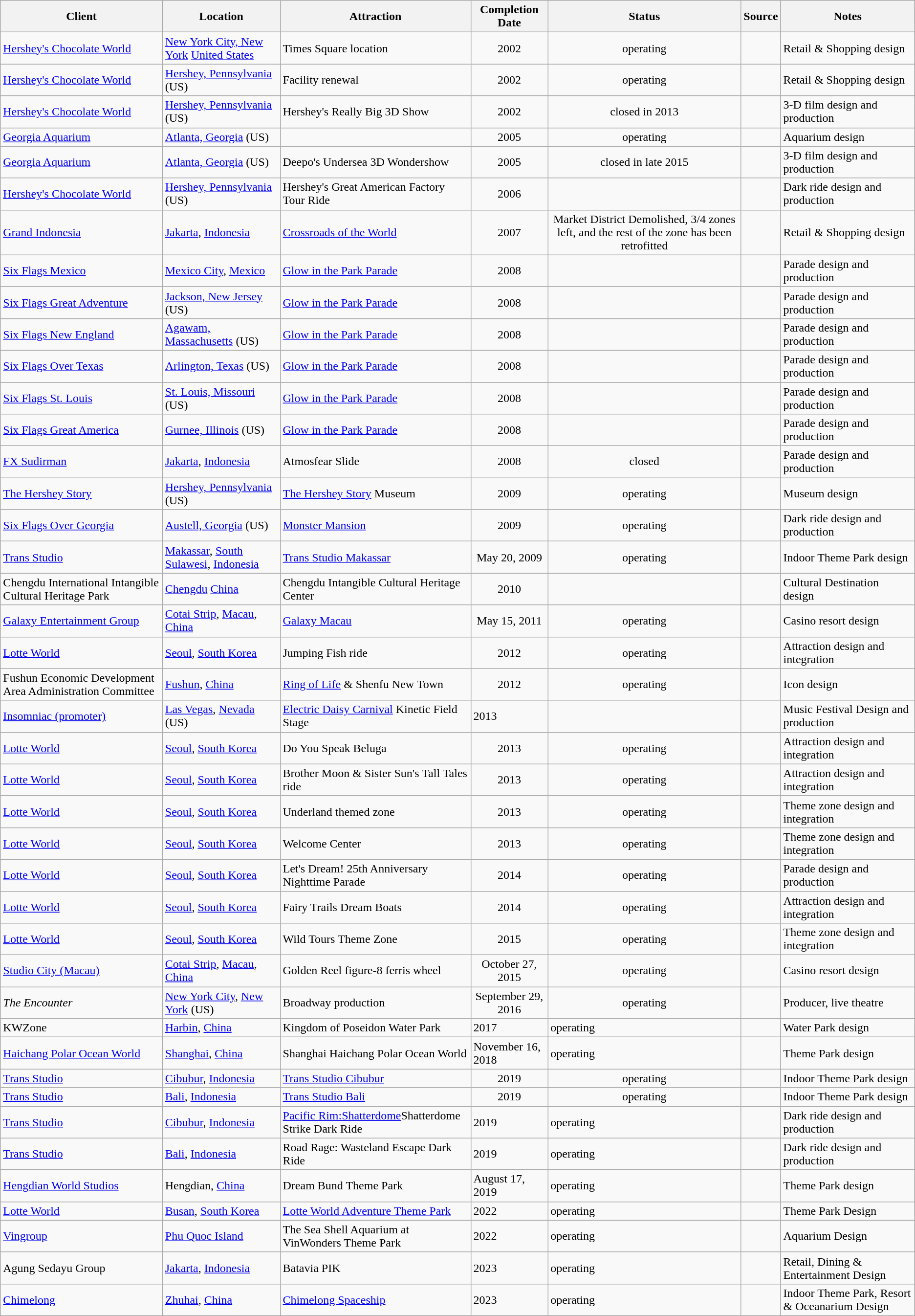<table class="wikitable sortable">
<tr>
<th>Client</th>
<th>Location</th>
<th>Attraction</th>
<th>Completion Date</th>
<th>Status</th>
<th>Source</th>
<th class="unsortable">Notes</th>
</tr>
<tr>
<td><a href='#'>Hershey's Chocolate World</a></td>
<td><a href='#'>New York City, New York</a> <a href='#'>United States</a></td>
<td>Times Square location</td>
<td align=center>2002</td>
<td align=center>operating</td>
<td align=center></td>
<td>Retail & Shopping design</td>
</tr>
<tr>
<td><a href='#'>Hershey's Chocolate World</a></td>
<td><a href='#'>Hershey, Pennsylvania</a> (US)</td>
<td>Facility renewal</td>
<td align=center>2002</td>
<td align=center>operating</td>
<td align=center></td>
<td>Retail & Shopping design</td>
</tr>
<tr>
<td><a href='#'>Hershey's Chocolate World</a></td>
<td><a href='#'>Hershey, Pennsylvania</a> (US)</td>
<td>Hershey's Really Big 3D Show</td>
<td align=center>2002</td>
<td align=center>closed in 2013</td>
<td align=center></td>
<td>3-D film design and production</td>
</tr>
<tr>
<td><a href='#'>Georgia Aquarium</a></td>
<td><a href='#'>Atlanta, Georgia</a> (US)</td>
<td></td>
<td align=center>2005</td>
<td align=center>operating</td>
<td align=center></td>
<td>Aquarium design</td>
</tr>
<tr>
<td><a href='#'>Georgia Aquarium</a></td>
<td><a href='#'>Atlanta, Georgia</a> (US)</td>
<td>Deepo's Undersea 3D Wondershow</td>
<td align=center>2005</td>
<td align=center>closed in late 2015</td>
<td align=center></td>
<td>3-D film design and production</td>
</tr>
<tr>
<td><a href='#'>Hershey's Chocolate World</a></td>
<td><a href='#'>Hershey, Pennsylvania</a> (US)</td>
<td>Hershey's Great American Factory Tour Ride</td>
<td align=center>2006</td>
<td></td>
<td align=center></td>
<td>Dark ride design and production</td>
</tr>
<tr>
<td><a href='#'>Grand Indonesia</a></td>
<td><a href='#'>Jakarta</a>, <a href='#'>Indonesia</a></td>
<td><a href='#'>Crossroads of the World</a></td>
<td align="center">2007</td>
<td align="center">Market District Demolished, 3/4 zones left, and the rest of the zone has been retrofitted</td>
<td align="center"></td>
<td>Retail & Shopping design</td>
</tr>
<tr>
<td><a href='#'>Six Flags Mexico</a></td>
<td><a href='#'>Mexico City</a>, <a href='#'>Mexico</a></td>
<td><a href='#'>Glow in the Park Parade</a></td>
<td align="center">2008</td>
<td align="center"></td>
<td align="center"></td>
<td>Parade design and production</td>
</tr>
<tr>
<td><a href='#'>Six Flags Great Adventure</a></td>
<td><a href='#'>Jackson, New Jersey</a> (US)</td>
<td><a href='#'>Glow in the Park Parade</a></td>
<td align="center">2008</td>
<td align="center"></td>
<td align="center"></td>
<td>Parade design and production</td>
</tr>
<tr>
<td><a href='#'>Six Flags New England</a></td>
<td><a href='#'>Agawam, Massachusetts</a> (US)</td>
<td><a href='#'>Glow in the Park Parade</a></td>
<td align="center">2008</td>
<td align="center"></td>
<td align="center"></td>
<td>Parade design and production</td>
</tr>
<tr>
<td><a href='#'>Six Flags Over Texas</a></td>
<td><a href='#'>Arlington, Texas</a> (US)</td>
<td><a href='#'>Glow in the Park Parade</a></td>
<td align="center">2008</td>
<td align="center"></td>
<td align="center"></td>
<td>Parade design and production</td>
</tr>
<tr>
<td><a href='#'>Six Flags St. Louis</a></td>
<td><a href='#'>St. Louis, Missouri</a> (US)</td>
<td><a href='#'>Glow in the Park Parade</a></td>
<td align="center">2008</td>
<td align="center"></td>
<td align="center"></td>
<td>Parade design and production</td>
</tr>
<tr>
<td><a href='#'>Six Flags Great America</a></td>
<td><a href='#'>Gurnee, Illinois</a> (US)</td>
<td><a href='#'>Glow in the Park Parade</a></td>
<td align="center">2008</td>
<td align="center"></td>
<td align="center"></td>
<td>Parade design and production</td>
</tr>
<tr>
<td><a href='#'>FX Sudirman</a></td>
<td><a href='#'>Jakarta</a>, <a href='#'>Indonesia</a></td>
<td>Atmosfear Slide</td>
<td align="center">2008</td>
<td align="center">closed</td>
<td align="center"></td>
<td>Parade design and production</td>
</tr>
<tr>
<td><a href='#'>The Hershey Story</a></td>
<td><a href='#'>Hershey, Pennsylvania</a> (US)</td>
<td><a href='#'>The Hershey Story</a> Museum</td>
<td align="center">2009</td>
<td align="center">operating</td>
<td align="center"></td>
<td>Museum design</td>
</tr>
<tr>
<td><a href='#'>Six Flags Over Georgia</a></td>
<td><a href='#'>Austell, Georgia</a> (US)</td>
<td><a href='#'>Monster Mansion</a></td>
<td align="center">2009</td>
<td align="center">operating</td>
<td align="center"></td>
<td>Dark ride design and production</td>
</tr>
<tr>
<td><a href='#'>Trans Studio</a></td>
<td><a href='#'>Makassar</a>, <a href='#'>South Sulawesi</a>, <a href='#'>Indonesia</a></td>
<td><a href='#'>Trans Studio Makassar</a></td>
<td align="center">May 20, 2009</td>
<td align="center">operating</td>
<td align="center"></td>
<td>Indoor Theme Park design</td>
</tr>
<tr>
<td>Chengdu International Intangible Cultural Heritage Park</td>
<td><a href='#'>Chengdu</a> <a href='#'>China</a></td>
<td>Chengdu Intangible Cultural Heritage Center</td>
<td align="center">2010</td>
<td align="center"></td>
<td align="center"></td>
<td>Cultural Destination design</td>
</tr>
<tr>
<td><a href='#'>Galaxy Entertainment Group</a></td>
<td><a href='#'>Cotai Strip</a>, <a href='#'>Macau</a>, <a href='#'>China</a></td>
<td><a href='#'>Galaxy Macau</a></td>
<td align="center">May 15, 2011</td>
<td align="center">operating</td>
<td align="center"></td>
<td>Casino resort design</td>
</tr>
<tr>
<td><a href='#'>Lotte World</a></td>
<td><a href='#'>Seoul</a>, <a href='#'>South Korea</a></td>
<td>Jumping Fish ride</td>
<td align="center">2012</td>
<td align="center">operating</td>
<td align="center"></td>
<td>Attraction design and integration</td>
</tr>
<tr>
<td>Fushun Economic Development Area Administration Committee</td>
<td><a href='#'>Fushun</a>, <a href='#'>China</a></td>
<td><a href='#'>Ring of Life</a> & Shenfu New Town</td>
<td align="center">2012</td>
<td align="center">operating</td>
<td align="center"></td>
<td>Icon design</td>
</tr>
<tr>
<td><a href='#'>Insomniac (promoter)</a></td>
<td><a href='#'>Las Vegas</a>, <a href='#'>Nevada</a> (US)</td>
<td><a href='#'>Electric Daisy Carnival</a> Kinetic Field Stage</td>
<td>2013</td>
<td></td>
<td></td>
<td>Music Festival Design and production</td>
</tr>
<tr>
<td><a href='#'>Lotte World</a></td>
<td><a href='#'>Seoul</a>, <a href='#'>South Korea</a></td>
<td>Do You Speak Beluga</td>
<td align="center">2013</td>
<td align="center">operating</td>
<td align="center"></td>
<td>Attraction design and integration</td>
</tr>
<tr>
<td><a href='#'>Lotte World</a></td>
<td><a href='#'>Seoul</a>, <a href='#'>South Korea</a></td>
<td>Brother Moon & Sister Sun's Tall Tales ride</td>
<td align="center">2013</td>
<td align="center">operating</td>
<td align="center"></td>
<td>Attraction design and integration</td>
</tr>
<tr>
<td><a href='#'>Lotte World</a></td>
<td><a href='#'>Seoul</a>, <a href='#'>South Korea</a></td>
<td>Underland themed zone</td>
<td align="center">2013</td>
<td align="center">operating</td>
<td align="center"></td>
<td>Theme zone design and integration</td>
</tr>
<tr>
<td><a href='#'>Lotte World</a></td>
<td><a href='#'>Seoul</a>, <a href='#'>South Korea</a></td>
<td>Welcome Center</td>
<td align="center">2013</td>
<td align="center">operating</td>
<td align="center"></td>
<td>Theme zone design and integration</td>
</tr>
<tr>
<td><a href='#'>Lotte World</a></td>
<td><a href='#'>Seoul</a>, <a href='#'>South Korea</a></td>
<td>Let's Dream! 25th Anniversary Nighttime Parade</td>
<td align="center">2014</td>
<td align="center">operating</td>
<td align="center"></td>
<td>Parade design and production</td>
</tr>
<tr>
<td><a href='#'>Lotte World</a></td>
<td><a href='#'>Seoul</a>, <a href='#'>South Korea</a></td>
<td>Fairy Trails Dream Boats</td>
<td align="center">2014</td>
<td align="center">operating</td>
<td align="center"></td>
<td>Attraction design and integration</td>
</tr>
<tr>
<td><a href='#'>Lotte World</a></td>
<td><a href='#'>Seoul</a>, <a href='#'>South Korea</a></td>
<td>Wild Tours Theme Zone</td>
<td align="center">2015</td>
<td align="center">operating</td>
<td align="center"></td>
<td>Theme zone design and integration</td>
</tr>
<tr>
<td><a href='#'>Studio City (Macau)</a></td>
<td><a href='#'>Cotai Strip</a>, <a href='#'>Macau</a>, <a href='#'>China</a></td>
<td>Golden Reel figure-8 ferris wheel</td>
<td align="center">October 27, 2015</td>
<td align="center">operating</td>
<td align="center"></td>
<td>Casino resort design</td>
</tr>
<tr>
<td><em>The Encounter</em></td>
<td><a href='#'>New York City</a>, <a href='#'>New York</a> (US)</td>
<td>Broadway production</td>
<td align="center">September 29, 2016</td>
<td align="center">operating</td>
<td align="center"></td>
<td>Producer, live theatre</td>
</tr>
<tr>
<td>KWZone</td>
<td><a href='#'>Harbin</a>, <a href='#'>China</a></td>
<td>Kingdom of Poseidon Water Park</td>
<td>2017</td>
<td>operating</td>
<td></td>
<td>Water Park design</td>
</tr>
<tr>
<td><a href='#'>Haichang Polar Ocean World</a></td>
<td><a href='#'>Shanghai</a>, <a href='#'>China</a></td>
<td>Shanghai Haichang Polar Ocean World</td>
<td>November 16, 2018</td>
<td>operating</td>
<td></td>
<td>Theme Park design</td>
</tr>
<tr>
<td><a href='#'>Trans Studio</a></td>
<td><a href='#'>Cibubur</a>, <a href='#'>Indonesia</a></td>
<td><a href='#'>Trans Studio Cibubur</a></td>
<td align="center">2019</td>
<td align="center">operating</td>
<td></td>
<td>Indoor Theme Park design</td>
</tr>
<tr>
<td><a href='#'>Trans Studio</a></td>
<td><a href='#'>Bali</a>, <a href='#'>Indonesia</a></td>
<td><a href='#'>Trans Studio Bali</a></td>
<td align="center">2019</td>
<td align="center">operating</td>
<td></td>
<td>Indoor Theme Park design</td>
</tr>
<tr>
<td><a href='#'>Trans Studio</a></td>
<td><a href='#'>Cibubur</a>, <a href='#'>Indonesia</a></td>
<td><a href='#'>Pacific Rim:Shatterdome</a>Shatterdome Strike Dark Ride</td>
<td>2019</td>
<td>operating</td>
<td></td>
<td>Dark ride design and production</td>
</tr>
<tr>
<td><a href='#'>Trans Studio</a></td>
<td><a href='#'>Bali</a>, <a href='#'>Indonesia</a></td>
<td>Road Rage: Wasteland Escape Dark Ride</td>
<td>2019</td>
<td>operating</td>
<td></td>
<td>Dark ride design and production</td>
</tr>
<tr>
<td><a href='#'>Hengdian World Studios</a></td>
<td>Hengdian, <a href='#'>China</a></td>
<td>Dream Bund Theme Park</td>
<td>August 17, 2019</td>
<td>operating</td>
<td></td>
<td>Theme Park design</td>
</tr>
<tr>
<td><a href='#'>Lotte World</a></td>
<td><a href='#'>Busan</a>, <a href='#'>South Korea</a></td>
<td><a href='#'>Lotte World Adventure Theme Park</a></td>
<td>2022</td>
<td>operating</td>
<td></td>
<td>Theme Park Design</td>
</tr>
<tr>
<td><a href='#'>Vingroup</a></td>
<td><a href='#'>Phu Quoc Island</a></td>
<td>The Sea Shell Aquarium at VinWonders Theme Park </td>
<td>2022</td>
<td>operating</td>
<td></td>
<td>Aquarium Design</td>
</tr>
<tr>
<td>Agung Sedayu Group</td>
<td><a href='#'>Jakarta</a>, <a href='#'>Indonesia</a></td>
<td>Batavia PIK </td>
<td>2023</td>
<td>operating</td>
<td></td>
<td>Retail, Dining & Entertainment Design</td>
</tr>
<tr>
<td><a href='#'>Chimelong</a></td>
<td><a href='#'>Zhuhai</a>, <a href='#'>China</a></td>
<td><a href='#'>Chimelong Spaceship</a></td>
<td>2023</td>
<td>operating</td>
<td></td>
<td>Indoor Theme Park, Resort & Oceanarium Design</td>
</tr>
</table>
